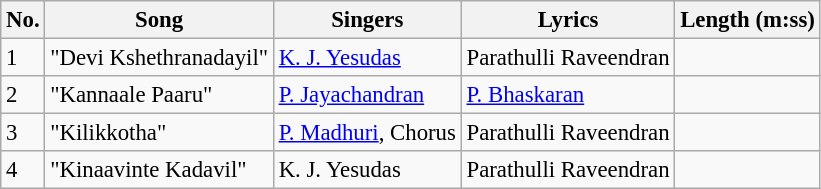<table class="wikitable" style="font-size:95%;">
<tr>
<th>No.</th>
<th>Song</th>
<th>Singers</th>
<th>Lyrics</th>
<th>Length (m:ss)</th>
</tr>
<tr>
<td>1</td>
<td>"Devi Kshethranadayil"</td>
<td><a href='#'>K. J. Yesudas</a></td>
<td>Parathulli Raveendran</td>
<td></td>
</tr>
<tr>
<td>2</td>
<td>"Kannaale Paaru"</td>
<td><a href='#'>P. Jayachandran</a></td>
<td><a href='#'>P. Bhaskaran</a></td>
<td></td>
</tr>
<tr>
<td>3</td>
<td>"Kilikkotha"</td>
<td><a href='#'>P. Madhuri</a>, Chorus</td>
<td>Parathulli Raveendran</td>
<td></td>
</tr>
<tr>
<td>4</td>
<td>"Kinaavinte Kadavil"</td>
<td>K. J. Yesudas</td>
<td>Parathulli Raveendran</td>
<td></td>
</tr>
</table>
